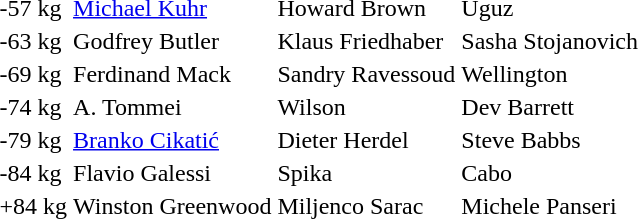<table>
<tr>
<td>-57 kg</td>
<td><a href='#'>Michael Kuhr</a> </td>
<td>Howard Brown </td>
<td>Uguz </td>
</tr>
<tr>
<td>-63 kg</td>
<td>Godfrey Butler </td>
<td>Klaus Friedhaber </td>
<td>Sasha Stojanovich </td>
</tr>
<tr>
<td>-69 kg</td>
<td>Ferdinand Mack </td>
<td>Sandry Ravessoud </td>
<td>Wellington </td>
</tr>
<tr>
<td>-74 kg</td>
<td>A. Tommei </td>
<td>Wilson </td>
<td>Dev Barrett </td>
</tr>
<tr>
<td>-79 kg</td>
<td><a href='#'>Branko Cikatić</a> </td>
<td>Dieter Herdel </td>
<td>Steve Babbs </td>
</tr>
<tr>
<td>-84 kg</td>
<td>Flavio Galessi </td>
<td>Spika </td>
<td>Cabo </td>
</tr>
<tr>
<td>+84 kg</td>
<td>Winston Greenwood </td>
<td>Miljenco Sarac </td>
<td>Michele Panseri </td>
</tr>
<tr>
</tr>
</table>
